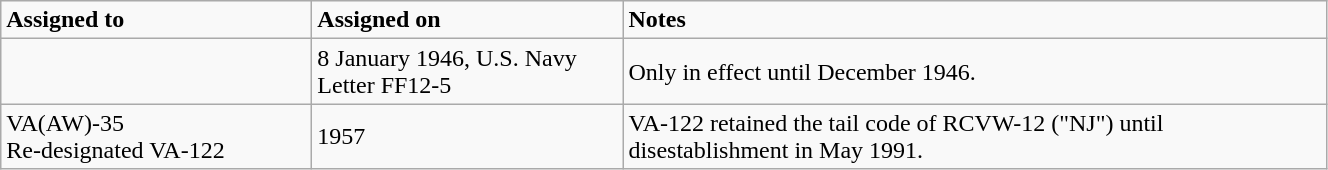<table class="wikitable" style="width: 70%;">
<tr>
<td style="width: 200px;"><strong>Assigned to</strong></td>
<td style="width: 200px;"><strong>Assigned on</strong></td>
<td><strong>Notes</strong></td>
</tr>
<tr>
<td></td>
<td>8 January 1946, U.S. Navy Letter FF12-5</td>
<td>Only in effect until December 1946.</td>
</tr>
<tr>
<td>VA(AW)-35<br>Re-designated VA-122</td>
<td>1957</td>
<td>VA-122 retained the tail code of RCVW-12 ("NJ") until disestablishment in May 1991.</td>
</tr>
</table>
